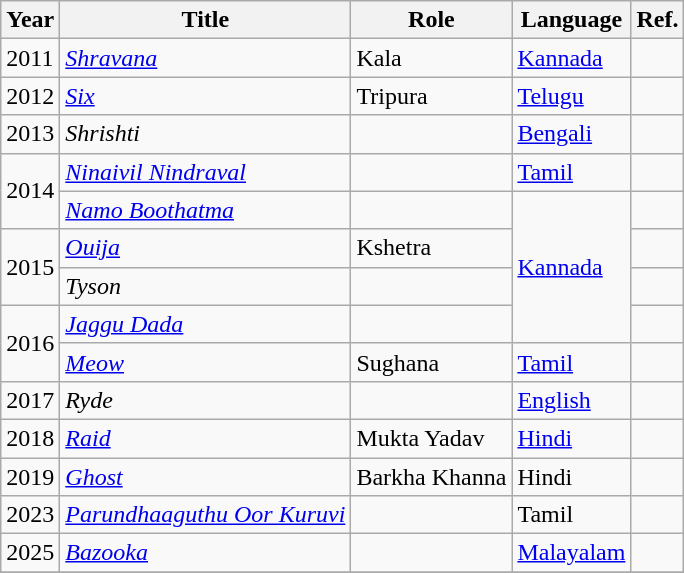<table class="wikitable" style="font-size: 100%;">
<tr>
<th>Year</th>
<th>Title</th>
<th>Role</th>
<th>Language</th>
<th>Ref.</th>
</tr>
<tr>
<td>2011</td>
<td><em><a href='#'>Shravana</a></em></td>
<td>Kala</td>
<td><a href='#'>Kannada</a></td>
<td></td>
</tr>
<tr>
<td>2012</td>
<td><em><a href='#'>Six</a></em></td>
<td>Tripura</td>
<td><a href='#'>Telugu</a></td>
<td></td>
</tr>
<tr>
<td>2013</td>
<td><em>Shrishti</em></td>
<td></td>
<td><a href='#'>Bengali</a></td>
<td></td>
</tr>
<tr>
<td rowspan="2">2014</td>
<td><em><a href='#'>Ninaivil Nindraval</a></em></td>
<td></td>
<td><a href='#'>Tamil</a></td>
<td></td>
</tr>
<tr>
<td><em><a href='#'>Namo Boothatma</a></em></td>
<td></td>
<td rowspan="4"><a href='#'>Kannada</a></td>
<td></td>
</tr>
<tr>
<td rowspan=2>2015</td>
<td><em><a href='#'>Ouija</a></em></td>
<td>Kshetra</td>
<td></td>
</tr>
<tr>
<td><em>Tyson</em></td>
<td></td>
<td></td>
</tr>
<tr>
<td rowspan="2">2016</td>
<td><em><a href='#'>Jaggu Dada</a></em></td>
<td></td>
<td></td>
</tr>
<tr>
<td><em><a href='#'>Meow</a></em></td>
<td>Sughana</td>
<td><a href='#'>Tamil</a></td>
<td></td>
</tr>
<tr>
<td>2017</td>
<td><em>Ryde</em></td>
<td></td>
<td><a href='#'>English</a></td>
<td></td>
</tr>
<tr>
<td>2018</td>
<td><em><a href='#'>Raid</a></em></td>
<td>Mukta Yadav</td>
<td><a href='#'>Hindi</a></td>
<td></td>
</tr>
<tr>
<td>2019</td>
<td><em><a href='#'>Ghost</a></em></td>
<td>Barkha Khanna</td>
<td>Hindi</td>
<td></td>
</tr>
<tr>
<td>2023</td>
<td><em><a href='#'>Parundhaaguthu Oor Kuruvi</a></em></td>
<td></td>
<td>Tamil</td>
<td></td>
</tr>
<tr>
<td>2025</td>
<td><em><a href='#'>Bazooka</a></em></td>
<td></td>
<td><a href='#'>Malayalam</a></td>
<td></td>
</tr>
<tr>
</tr>
</table>
